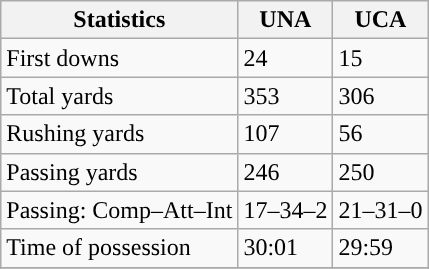<table class="wikitable" style="float: left;">
<tr>
<th>Statistics</th>
<th>UNA</th>
<th>UCA</th>
</tr>
<tr>
<td>First downs</td>
<td>24</td>
<td>15</td>
</tr>
<tr>
<td>Total yards</td>
<td>353</td>
<td>306</td>
</tr>
<tr>
<td>Rushing yards</td>
<td>107</td>
<td>56</td>
</tr>
<tr>
<td>Passing yards</td>
<td>246</td>
<td>250</td>
</tr>
<tr>
<td>Passing: Comp–Att–Int</td>
<td>17–34–2</td>
<td>21–31–0</td>
</tr>
<tr>
<td>Time of possession</td>
<td>30:01</td>
<td>29:59</td>
</tr>
<tr>
</tr>
</table>
